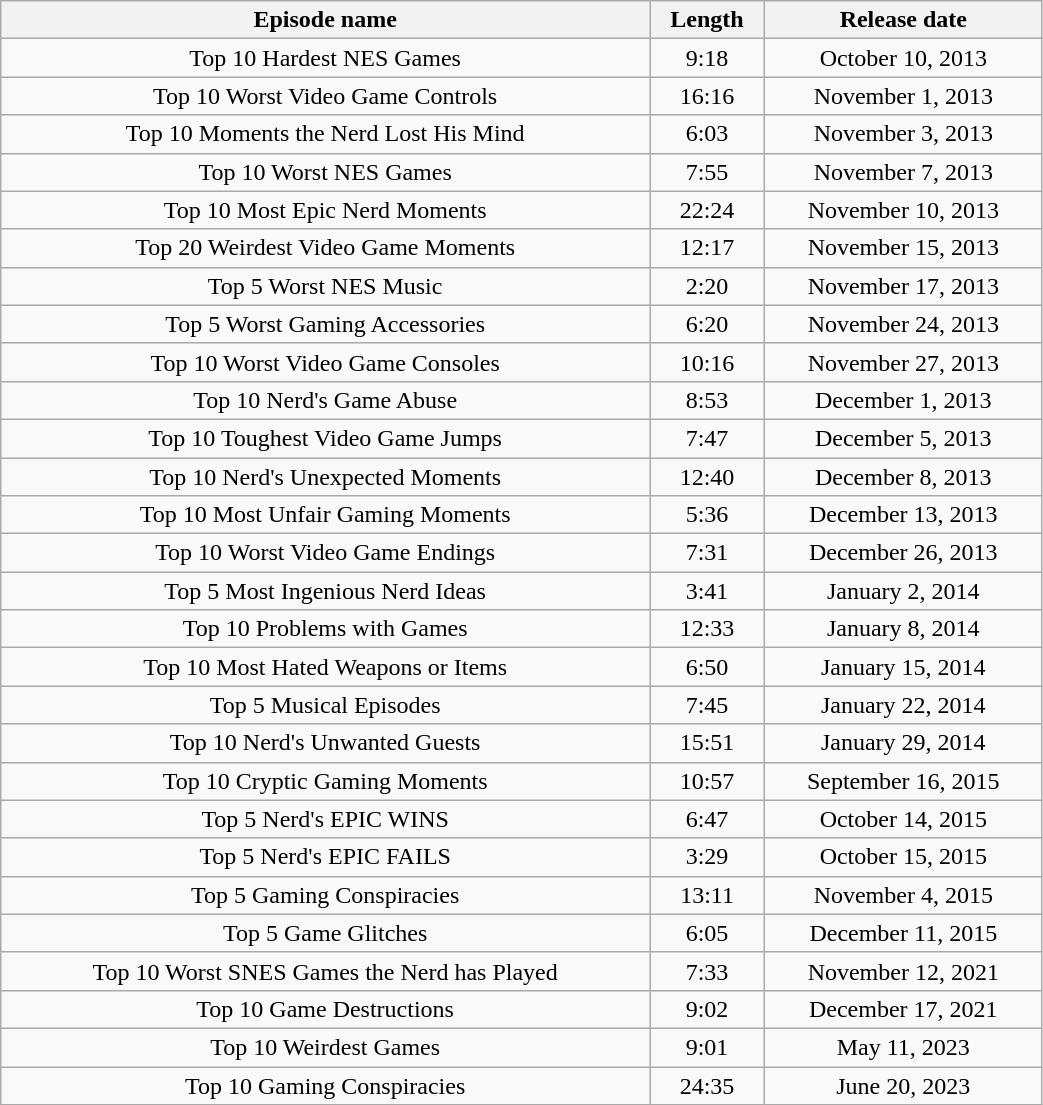<table class="wikitable" style= "text-align: center; width: 55%;">
<tr>
<th>Episode name</th>
<th>Length</th>
<th>Release date</th>
</tr>
<tr>
<td valign="top">Top 10 Hardest NES Games</td>
<td style="vertical-align:top; text-align:center;">9:18</td>
<td valign="top" nowrap>October 10, 2013</td>
</tr>
<tr>
<td valign="top">Top 10 Worst Video Game Controls</td>
<td style="vertical-align:top; text-align:center;">16:16</td>
<td valign="top" nowrap>November 1, 2013</td>
</tr>
<tr>
<td valign="top">Top 10 Moments the Nerd Lost His Mind</td>
<td style="vertical-align:top; text-align:center;">6:03</td>
<td valign="top" nowrap>November 3, 2013</td>
</tr>
<tr>
<td valign="top">Top 10 Worst NES Games</td>
<td style="vertical-align:top; text-align:center;">7:55</td>
<td valign="top" nowrap>November 7, 2013</td>
</tr>
<tr>
<td valign="top">Top 10 Most Epic Nerd Moments</td>
<td style="vertical-align:top; text-align:center;">22:24</td>
<td valign="top" nowrap>November 10, 2013</td>
</tr>
<tr>
<td valign="top">Top 20 Weirdest Video Game Moments</td>
<td style="vertical-align:top; text-align:center;">12:17</td>
<td valign="top" nowrap>November 15, 2013</td>
</tr>
<tr>
<td valign="top">Top 5 Worst NES Music</td>
<td style="vertical-align:top; text-align:center;">2:20</td>
<td valign="top" nowrap>November 17, 2013</td>
</tr>
<tr>
<td valign="top">Top 5 Worst Gaming Accessories</td>
<td style="vertical-align:top; text-align:center;">6:20</td>
<td valign="top" nowrap>November 24, 2013</td>
</tr>
<tr>
<td valign="top">Top 10 Worst Video Game Consoles</td>
<td style="vertical-align:top; text-align:center;">10:16</td>
<td valign="top" nowrap>November 27, 2013</td>
</tr>
<tr>
<td valign="top">Top 10 Nerd's Game Abuse</td>
<td style="vertical-align:top; text-align:center;">8:53</td>
<td valign="top" nowrap>December 1, 2013</td>
</tr>
<tr>
<td valign="top">Top 10 Toughest Video Game Jumps</td>
<td style="vertical-align:top; text-align:center;">7:47</td>
<td valign="top" nowrap>December 5, 2013</td>
</tr>
<tr>
<td valign="top">Top 10 Nerd's Unexpected Moments</td>
<td style="vertical-align:top; text-align:center;">12:40</td>
<td valign="top" nowrap>December 8, 2013</td>
</tr>
<tr>
<td valign="top">Top 10 Most Unfair Gaming Moments</td>
<td style="vertical-align:top; text-align:center;">5:36</td>
<td valign="top" nowrap>December 13, 2013</td>
</tr>
<tr>
<td valign="top">Top 10 Worst Video Game Endings</td>
<td style="vertical-align:top; text-align:center;">7:31</td>
<td valign="top" nowrap>December 26, 2013</td>
</tr>
<tr>
<td valign="top">Top 5 Most Ingenious Nerd Ideas</td>
<td style="vertical-align:top; text-align:center;">3:41</td>
<td valign="top" nowrap>January 2, 2014</td>
</tr>
<tr>
<td valign="top">Top 10 Problems with Games</td>
<td style="vertical-align:top; text-align:center;">12:33</td>
<td valign="top" nowrap>January 8, 2014</td>
</tr>
<tr>
<td valign="top">Top 10 Most Hated Weapons or Items</td>
<td style="vertical-align:top; text-align:center;">6:50</td>
<td style="vertical-align:top;" no wrap>January 15, 2014</td>
</tr>
<tr>
<td valign="top">Top 5 Musical Episodes</td>
<td style="vertical-align:top; text-align:center;">7:45</td>
<td valign="top" nowrap>January 22, 2014</td>
</tr>
<tr>
<td valign="top">Top 10 Nerd's Unwanted Guests</td>
<td style="vertical-align:top; text-align:center;">15:51</td>
<td valign="top" nowrap>January 29, 2014</td>
</tr>
<tr>
<td valign="top">Top 10 Cryptic Gaming Moments</td>
<td style="vertical-align:top; text-align:center;">10:57</td>
<td valign="top" nowrap>September 16, 2015</td>
</tr>
<tr>
<td valign="top">Top 5 Nerd's EPIC WINS</td>
<td style="vertical-align:top; text-align:center;">6:47</td>
<td valign="top" nowrap>October 14, 2015</td>
</tr>
<tr>
<td valign="top">Top 5 Nerd's EPIC FAILS</td>
<td style="vertical-align:top; text-align:center;">3:29</td>
<td valign="top" nowrap>October 15, 2015</td>
</tr>
<tr>
<td valign="top">Top 5 Gaming Conspiracies</td>
<td style="vertical-align:top; text-align:center;">13:11</td>
<td valign="top" nowrap>November 4, 2015</td>
</tr>
<tr>
<td valign="top">Top 5 Game Glitches</td>
<td style="vertical-align:top; text-align:center;">6:05</td>
<td valign="top" nowrap>December 11, 2015</td>
</tr>
<tr>
<td valign="top">Top 10 Worst SNES Games the Nerd has Played</td>
<td style="vertical-align:top; text-align:center;">7:33</td>
<td valign="top" nowrap>November 12, 2021</td>
</tr>
<tr>
<td valign="top">Top 10 Game Destructions</td>
<td style="vertical-align:top; text-align:center;">9:02</td>
<td valign="top" nowrap>December 17, 2021</td>
</tr>
<tr>
<td valign="top">Top 10 Weirdest Games</td>
<td style="vertical-align:top; text-align:center;">9:01</td>
<td valign="top" nowrap>May 11, 2023</td>
</tr>
<tr>
<td valign="top">Top 10 Gaming Conspiracies</td>
<td style="vertical-align:top; text-align:center;">24:35</td>
<td valign="top" nowrap>June 20, 2023</td>
</tr>
</table>
